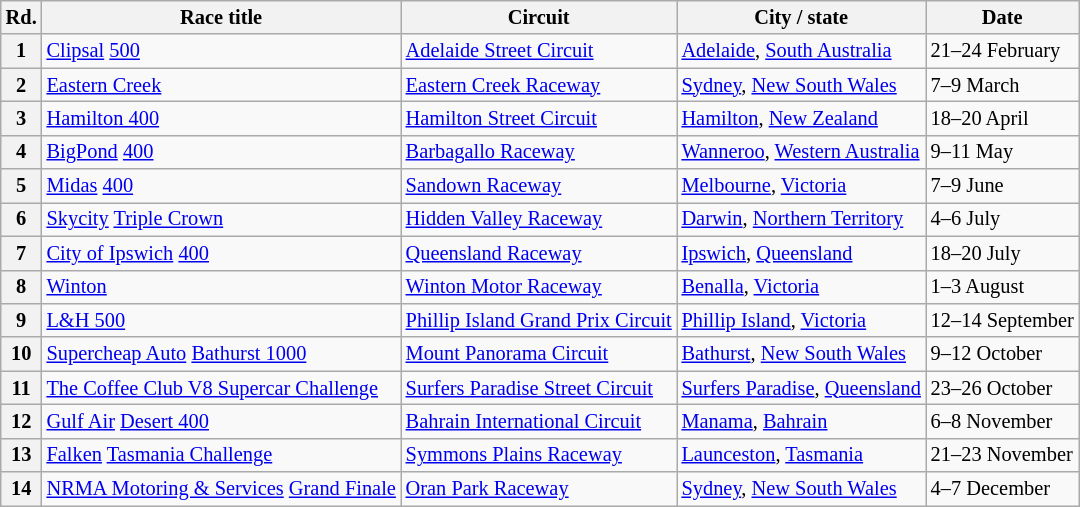<table class="wikitable" style="font-size: 85%">
<tr>
<th>Rd.</th>
<th>Race title</th>
<th>Circuit</th>
<th>City / state</th>
<th>Date</th>
</tr>
<tr>
<th>1</th>
<td> <a href='#'>Clipsal</a> <a href='#'>500</a></td>
<td><a href='#'>Adelaide Street Circuit</a></td>
<td><a href='#'>Adelaide</a>, <a href='#'>South Australia</a></td>
<td>21–24 February</td>
</tr>
<tr>
<th>2</th>
<td> <a href='#'>Eastern Creek</a></td>
<td><a href='#'>Eastern Creek Raceway</a></td>
<td><a href='#'>Sydney</a>, <a href='#'>New South Wales</a></td>
<td>7–9 March</td>
</tr>
<tr>
<th>3</th>
<td> <a href='#'>Hamilton 400</a></td>
<td><a href='#'>Hamilton Street Circuit</a></td>
<td><a href='#'>Hamilton</a>, <a href='#'>New Zealand</a></td>
<td>18–20 April</td>
</tr>
<tr>
<th>4</th>
<td> <a href='#'>BigPond</a> <a href='#'>400</a></td>
<td><a href='#'>Barbagallo Raceway</a></td>
<td><a href='#'>Wanneroo</a>, <a href='#'>Western Australia</a></td>
<td>9–11 May</td>
</tr>
<tr>
<th>5</th>
<td> <a href='#'>Midas</a> <a href='#'>400</a></td>
<td><a href='#'>Sandown Raceway</a></td>
<td><a href='#'>Melbourne</a>, <a href='#'>Victoria</a></td>
<td>7–9 June</td>
</tr>
<tr>
<th>6</th>
<td> <a href='#'>Skycity</a> <a href='#'>Triple Crown</a></td>
<td><a href='#'>Hidden Valley Raceway</a></td>
<td><a href='#'>Darwin</a>, <a href='#'>Northern Territory</a></td>
<td>4–6 July</td>
</tr>
<tr>
<th>7</th>
<td> <a href='#'>City of Ipswich</a> <a href='#'>400</a></td>
<td><a href='#'>Queensland Raceway</a></td>
<td><a href='#'>Ipswich</a>, <a href='#'>Queensland</a></td>
<td>18–20 July</td>
</tr>
<tr>
<th>8</th>
<td> <a href='#'>Winton</a></td>
<td><a href='#'>Winton Motor Raceway</a></td>
<td><a href='#'>Benalla</a>, <a href='#'>Victoria</a></td>
<td>1–3 August</td>
</tr>
<tr>
<th>9</th>
<td> <a href='#'>L&H 500</a></td>
<td><a href='#'>Phillip Island Grand Prix Circuit</a></td>
<td><a href='#'>Phillip Island</a>, <a href='#'>Victoria</a></td>
<td>12–14 September</td>
</tr>
<tr>
<th>10</th>
<td> <a href='#'>Supercheap Auto</a> <a href='#'>Bathurst 1000</a></td>
<td><a href='#'>Mount Panorama Circuit</a></td>
<td><a href='#'>Bathurst</a>, <a href='#'>New South Wales</a></td>
<td>9–12 October</td>
</tr>
<tr>
<th>11</th>
<td> <a href='#'>The Coffee Club V8 Supercar Challenge</a></td>
<td><a href='#'>Surfers Paradise Street Circuit</a></td>
<td><a href='#'>Surfers Paradise</a>, <a href='#'>Queensland</a></td>
<td>23–26 October</td>
</tr>
<tr>
<th>12</th>
<td> <a href='#'>Gulf Air</a> <a href='#'>Desert 400</a></td>
<td><a href='#'>Bahrain International Circuit</a></td>
<td><a href='#'>Manama</a>, <a href='#'>Bahrain</a></td>
<td>6–8 November</td>
</tr>
<tr>
<th>13</th>
<td> <a href='#'>Falken</a> <a href='#'>Tasmania Challenge</a></td>
<td><a href='#'>Symmons Plains Raceway</a></td>
<td><a href='#'>Launceston</a>, <a href='#'>Tasmania</a></td>
<td>21–23 November</td>
</tr>
<tr>
<th>14</th>
<td> <a href='#'>NRMA Motoring & Services</a> <a href='#'>Grand Finale</a></td>
<td><a href='#'>Oran Park Raceway</a></td>
<td><a href='#'>Sydney</a>, <a href='#'>New South Wales</a></td>
<td>4–7 December</td>
</tr>
</table>
